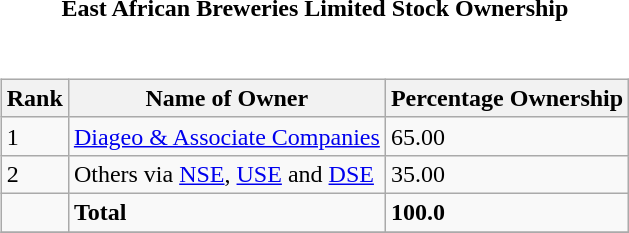<table style="font-size:100%;">
<tr>
<td width="100%" align="center"><strong>East African Breweries Limited Stock Ownership</strong></td>
</tr>
<tr valign="top">
<td><br><table class="wikitable sortable" style="margin-left:auto;margin-right:auto">
<tr>
<th style="width:2em;">Rank</th>
<th>Name of Owner</th>
<th>Percentage Ownership</th>
</tr>
<tr>
<td>1</td>
<td><a href='#'>Diageo & Associate Companies</a></td>
<td>65.00</td>
</tr>
<tr>
<td>2</td>
<td>Others via <a href='#'>NSE</a>, <a href='#'>USE</a> and <a href='#'>DSE</a></td>
<td>35.00</td>
</tr>
<tr>
<td></td>
<td><strong>Total</strong></td>
<td><strong>100.0</strong></td>
</tr>
<tr>
</tr>
</table>
</td>
</tr>
</table>
